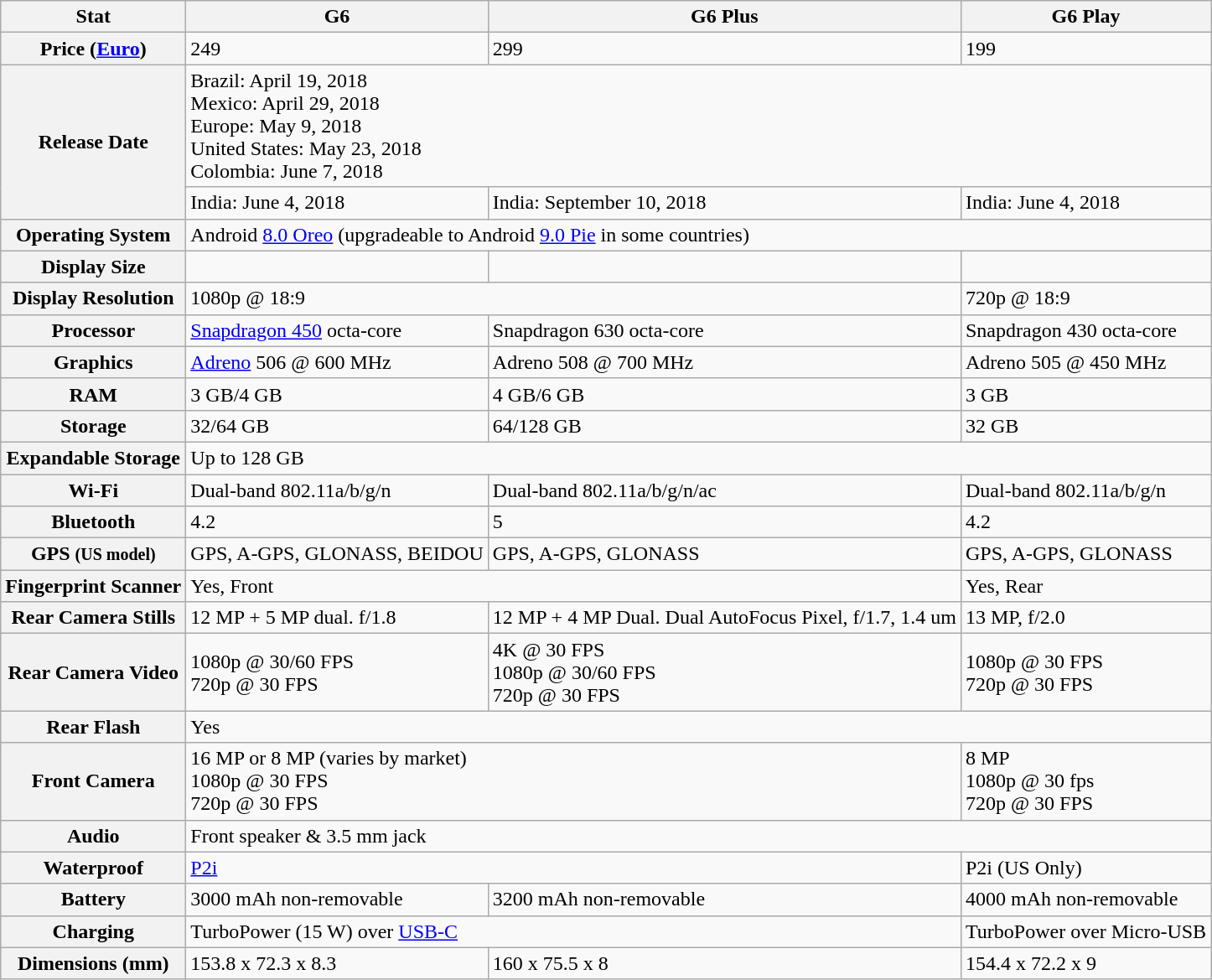<table class="wikitable">
<tr>
<th>Stat</th>
<th>G6</th>
<th>G6 Plus</th>
<th>G6 Play</th>
</tr>
<tr>
<th>Price (<a href='#'>Euro</a>)</th>
<td>249</td>
<td>299</td>
<td>199</td>
</tr>
<tr>
<th rowspan="2">Release Date</th>
<td colspan="3">Brazil: April 19, 2018<br>Mexico: April 29, 2018<br>Europe: May 9, 2018<br>United States: May 23, 2018<br>Colombia: June 7, 2018</td>
</tr>
<tr>
<td>India: June 4, 2018</td>
<td>India: September 10, 2018</td>
<td>India: June 4, 2018</td>
</tr>
<tr>
<th>Operating System</th>
<td colspan="3">Android <a href='#'>8.0 Oreo</a> (upgradeable to Android <a href='#'>9.0 Pie</a> in some countries)</td>
</tr>
<tr>
<th>Display Size</th>
<td></td>
<td></td>
<td></td>
</tr>
<tr>
<th>Display Resolution</th>
<td colspan="2">1080p @ 18:9</td>
<td>720p @ 18:9</td>
</tr>
<tr>
<th>Processor</th>
<td><a href='#'>Snapdragon 450</a> octa-core</td>
<td>Snapdragon 630 octa-core</td>
<td>Snapdragon 430 octa-core</td>
</tr>
<tr>
<th>Graphics</th>
<td><a href='#'>Adreno</a> 506 @ 600 MHz</td>
<td>Adreno 508 @ 700 MHz</td>
<td>Adreno 505 @ 450 MHz</td>
</tr>
<tr>
<th>RAM</th>
<td>3 GB/4 GB</td>
<td>4 GB/6 GB</td>
<td>3 GB</td>
</tr>
<tr>
<th>Storage</th>
<td>32/64 GB</td>
<td>64/128 GB</td>
<td>32 GB</td>
</tr>
<tr>
<th>Expandable Storage</th>
<td colspan="3">Up to 128 GB</td>
</tr>
<tr>
<th>Wi-Fi</th>
<td>Dual-band 802.11a/b/g/n</td>
<td>Dual-band 802.11a/b/g/n/ac</td>
<td>Dual-band 802.11a/b/g/n</td>
</tr>
<tr>
<th>Bluetooth</th>
<td>4.2</td>
<td>5</td>
<td>4.2</td>
</tr>
<tr>
<th>GPS <small>(US model)</small></th>
<td>GPS, A-GPS, GLONASS, BEIDOU</td>
<td>GPS, A-GPS, GLONASS</td>
<td>GPS, A-GPS, GLONASS</td>
</tr>
<tr>
<th>Fingerprint Scanner</th>
<td colspan="2">Yes, Front</td>
<td>Yes, Rear</td>
</tr>
<tr>
<th>Rear Camera Stills</th>
<td>12 MP + 5 MP dual. f/1.8</td>
<td>12 MP + 4 MP Dual. Dual AutoFocus Pixel, f/1.7, 1.4 um</td>
<td>13 MP, f/2.0</td>
</tr>
<tr>
<th>Rear Camera Video</th>
<td>1080p @ 30/60 FPS<br>720p @ 30 FPS</td>
<td>4K @ 30 FPS<br>1080p @ 30/60 FPS<br>720p @ 30 FPS</td>
<td>1080p @ 30 FPS<br>720p @ 30 FPS</td>
</tr>
<tr>
<th>Rear Flash</th>
<td colspan="3">Yes</td>
</tr>
<tr>
<th>Front Camera</th>
<td colspan="2">16 MP or 8 MP (varies by market)<br>1080p @ 30 FPS<br>720p @ 30 FPS</td>
<td>8 MP<br>1080p @ 30 fps<br>720p @ 30 FPS</td>
</tr>
<tr>
<th>Audio</th>
<td colspan="3">Front speaker & 3.5 mm jack</td>
</tr>
<tr>
<th>Waterproof</th>
<td colspan="2"><a href='#'>P2i</a></td>
<td>P2i (US Only)</td>
</tr>
<tr>
<th>Battery</th>
<td>3000 mAh non-removable</td>
<td>3200 mAh non-removable</td>
<td>4000 mAh non-removable</td>
</tr>
<tr>
<th>Charging</th>
<td colspan="2">TurboPower (15 W) over <a href='#'>USB-C</a></td>
<td>TurboPower over Micro-USB</td>
</tr>
<tr>
<th>Dimensions (mm)</th>
<td>153.8 x 72.3 x 8.3</td>
<td>160 x 75.5 x 8</td>
<td>154.4 x 72.2 x 9</td>
</tr>
</table>
